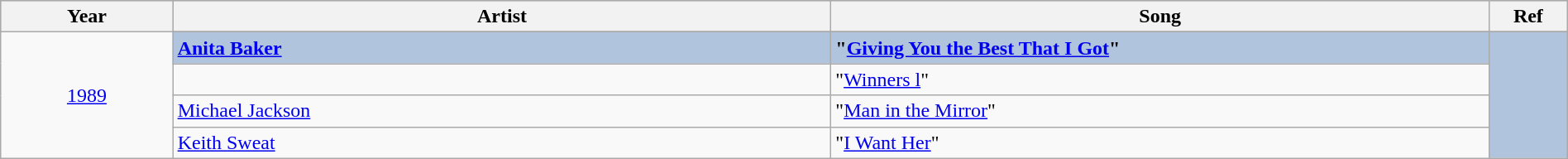<table class="wikitable" style="width:100%;">
<tr style="background:#bebebe;">
<th style="width:11%;">Year</th>
<th style="width:42%;">Artist</th>
<th style="width:42%;">Song</th>
<th style="width:5%;">Ref</th>
</tr>
<tr>
<td rowspan="5" align="center"><a href='#'>1989</a></td>
</tr>
<tr style="background:#B0C4DE">
<td><strong><a href='#'>Anita Baker</a></strong></td>
<td><strong>"<a href='#'>Giving You the Best That I Got</a>"</strong></td>
<td rowspan="5" align="center"></td>
</tr>
<tr>
<td Alabama></td>
<td>"<a href='#'>Winners l</a>"</td>
</tr>
<tr>
<td><a href='#'>Michael Jackson</a></td>
<td>"<a href='#'>Man in the Mirror</a>"</td>
</tr>
<tr>
<td><a href='#'>Keith Sweat</a></td>
<td>"<a href='#'>I Want Her</a>"</td>
</tr>
</table>
